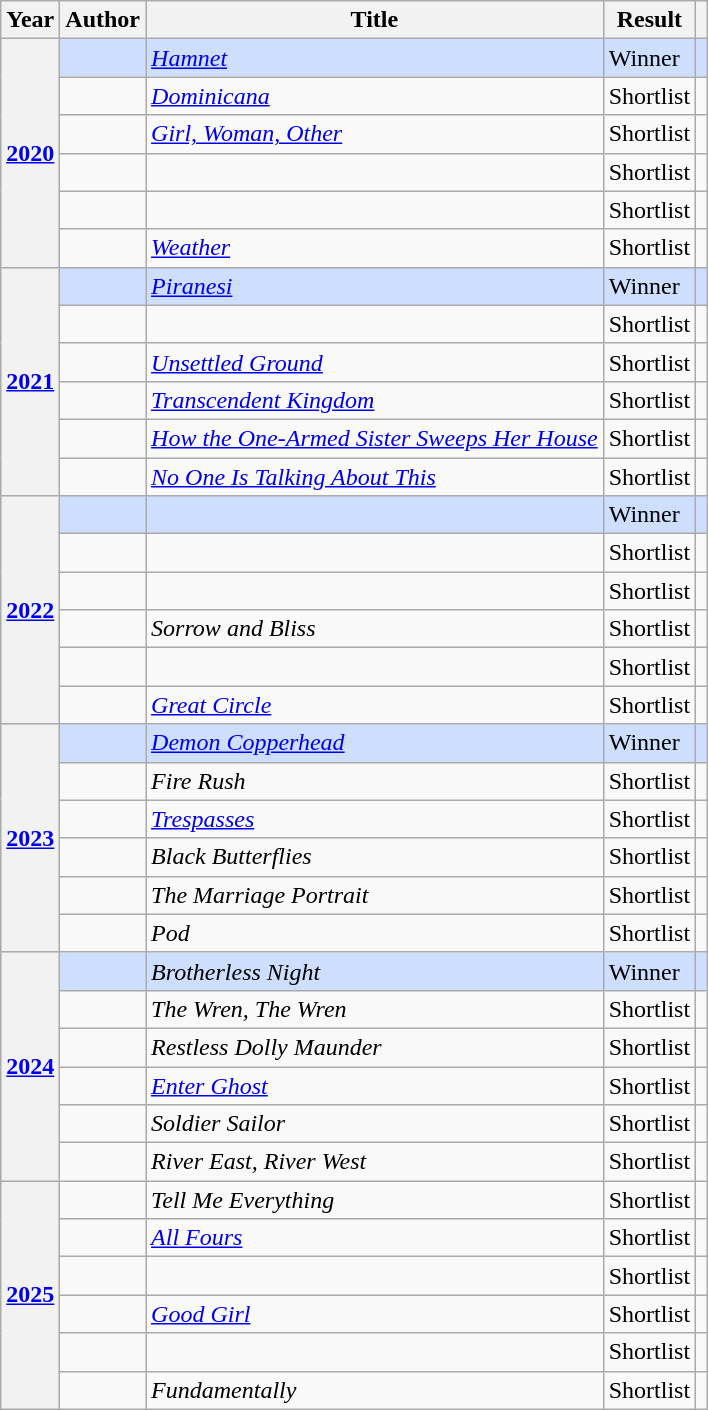<table class="wikitable sortable mw-collapsible">
<tr>
<th scope=col>Year</th>
<th scope=col>Author</th>
<th scope=col>Title</th>
<th scope=col>Result</th>
<th scope=col class="unsortable"></th>
</tr>
<tr style=background:#cddeff>
<th scope=rowgroup rowspan="6"><a href='#'>2020</a></th>
<td></td>
<td><em><a href='#'>Hamnet</a></em></td>
<td>Winner</td>
<td></td>
</tr>
<tr>
<td></td>
<td><em><a href='#'>Dominicana</a></em></td>
<td>Shortlist</td>
<td></td>
</tr>
<tr>
<td></td>
<td><em><a href='#'>Girl, Woman, Other</a></em></td>
<td>Shortlist</td>
<td></td>
</tr>
<tr>
<td></td>
<td><em></em></td>
<td>Shortlist</td>
<td></td>
</tr>
<tr>
<td></td>
<td><em></em></td>
<td>Shortlist</td>
<td></td>
</tr>
<tr>
<td></td>
<td><em><a href='#'>Weather</a></em></td>
<td>Shortlist</td>
<td></td>
</tr>
<tr style=background:#cddeff>
<th scope=rowgroup rowspan="6"><a href='#'>2021</a></th>
<td></td>
<td><em><a href='#'>Piranesi</a></em></td>
<td>Winner</td>
<td></td>
</tr>
<tr>
<td></td>
<td><em></em></td>
<td>Shortlist</td>
<td></td>
</tr>
<tr>
<td></td>
<td><em><a href='#'>Unsettled Ground</a></em></td>
<td>Shortlist</td>
<td></td>
</tr>
<tr>
<td></td>
<td><em><a href='#'>Transcendent Kingdom</a></em></td>
<td>Shortlist</td>
<td></td>
</tr>
<tr>
<td></td>
<td><em><a href='#'>How the One-Armed Sister Sweeps Her House</a></em></td>
<td>Shortlist</td>
<td></td>
</tr>
<tr>
<td></td>
<td><em><a href='#'>No One Is Talking About This</a></em></td>
<td>Shortlist</td>
<td></td>
</tr>
<tr style=background:#cddeff>
<th scope=rowgroup rowspan="6"><a href='#'>2022</a></th>
<td></td>
<td><em></em></td>
<td>Winner</td>
<td></td>
</tr>
<tr>
<td></td>
<td><em></em></td>
<td>Shortlist</td>
<td></td>
</tr>
<tr>
<td></td>
<td><em></em></td>
<td>Shortlist</td>
<td></td>
</tr>
<tr>
<td></td>
<td><em>Sorrow and Bliss</em></td>
<td>Shortlist</td>
<td></td>
</tr>
<tr>
<td></td>
<td><em></em></td>
<td>Shortlist</td>
<td></td>
</tr>
<tr>
<td></td>
<td><em><a href='#'>Great Circle</a></em></td>
<td>Shortlist</td>
<td></td>
</tr>
<tr style=background:#cddeff>
<th scope=rowgroup rowspan="6"><a href='#'>2023</a></th>
<td></td>
<td><em><a href='#'>Demon Copperhead</a></em></td>
<td>Winner</td>
<td></td>
</tr>
<tr>
<td></td>
<td><em>Fire Rush</em></td>
<td>Shortlist</td>
<td></td>
</tr>
<tr>
<td></td>
<td><em><a href='#'>Trespasses</a></em></td>
<td>Shortlist</td>
<td></td>
</tr>
<tr>
<td></td>
<td><em>Black Butterflies</em></td>
<td>Shortlist</td>
<td></td>
</tr>
<tr>
<td></td>
<td><em>The Marriage Portrait</em></td>
<td>Shortlist</td>
<td></td>
</tr>
<tr>
<td></td>
<td><em>Pod</em></td>
<td>Shortlist</td>
<td></td>
</tr>
<tr style=background:#cddeff>
<th scope=rowgroup rowspan="6"><a href='#'>2024</a></th>
<td></td>
<td><em>Brotherless Night</em></td>
<td>Winner</td>
<td></td>
</tr>
<tr>
<td></td>
<td><em>The Wren, The Wren</em></td>
<td>Shortlist</td>
<td></td>
</tr>
<tr>
<td></td>
<td><em>Restless Dolly Maunder</em></td>
<td>Shortlist</td>
<td></td>
</tr>
<tr>
<td></td>
<td><em><a href='#'>Enter Ghost</a> </em></td>
<td>Shortlist</td>
<td></td>
</tr>
<tr>
<td></td>
<td><em>Soldier Sailor</em></td>
<td>Shortlist</td>
<td></td>
</tr>
<tr>
<td></td>
<td><em>River East, River West</em></td>
<td>Shortlist</td>
<td></td>
</tr>
<tr>
<th rowspan="6"><a href='#'>2025</a></th>
<td></td>
<td><em>Tell Me Everything</em></td>
<td>Shortlist</td>
<td></td>
</tr>
<tr>
<td></td>
<td><em><a href='#'>All Fours</a></em></td>
<td>Shortlist</td>
<td></td>
</tr>
<tr>
<td></td>
<td><em></em></td>
<td>Shortlist</td>
<td></td>
</tr>
<tr>
<td></td>
<td><em><a href='#'>Good Girl</a></em></td>
<td>Shortlist</td>
<td></td>
</tr>
<tr>
<td></td>
<td><em></em></td>
<td>Shortlist</td>
<td></td>
</tr>
<tr>
<td></td>
<td><em>Fundamentally</em></td>
<td>Shortlist</td>
<td></td>
</tr>
</table>
